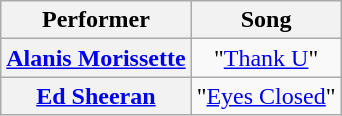<table class="wikitable unsortable" style="text-align:center;">
<tr>
<th scope="col">Performer</th>
<th scope="col">Song</th>
</tr>
<tr>
<th scope="col"><a href='#'>Alanis Morissette</a></th>
<td>"<a href='#'>Thank U</a>"</td>
</tr>
<tr>
<th scope="col"><a href='#'>Ed Sheeran</a></th>
<td>"<a href='#'>Eyes Closed</a>"</td>
</tr>
</table>
